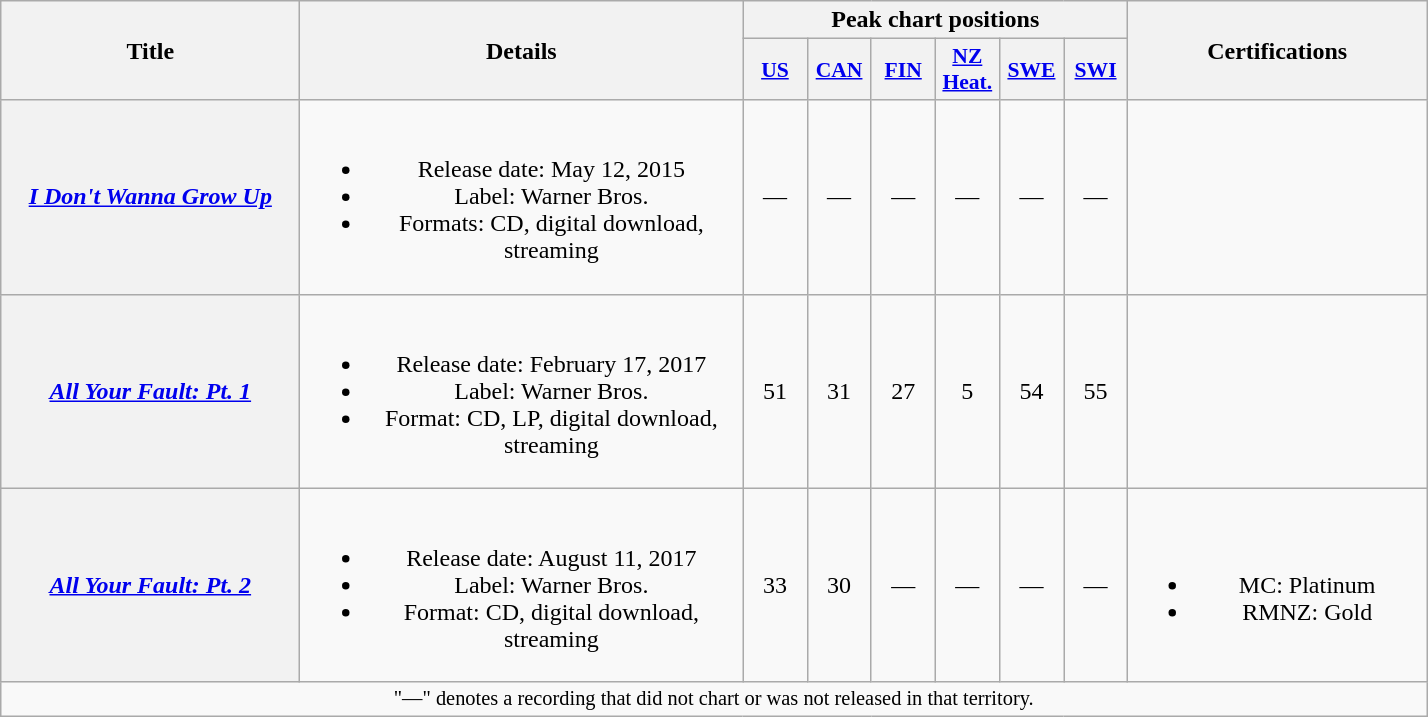<table class="wikitable plainrowheaders" style="text-align:center;">
<tr>
<th rowspan="2" style="width:12em;">Title</th>
<th rowspan="2" style="width:18em;">Details</th>
<th scope="col" colspan="6">Peak chart positions</th>
<th scope="col" rowspan="2" style="width:12em;">Certifications</th>
</tr>
<tr>
<th scope="col" style="width:2.5em; font-size:90%;"><a href='#'>US</a><br></th>
<th scope="col" style="width:2.5em; font-size:90%;"><a href='#'>CAN</a><br></th>
<th scope="col" style="width:2.5em; font-size:90%;"><a href='#'>FIN</a><br></th>
<th scope="col" style="width:2.5em; font-size:90%;"><a href='#'>NZ<br>Heat.</a><br></th>
<th scope="col" style="width:2.5em; font-size:90%;"><a href='#'>SWE</a><br></th>
<th scope="col" style="width:2.5em; font-size:90%;"><a href='#'>SWI</a><br></th>
</tr>
<tr>
<th scope="row"><em><a href='#'>I Don't Wanna Grow Up</a></em></th>
<td><br><ul><li>Release date: May 12, 2015</li><li>Label: Warner Bros.</li><li>Formats: CD, digital download, streaming</li></ul></td>
<td>—</td>
<td>—</td>
<td>—</td>
<td>—</td>
<td>—</td>
<td>—</td>
<td></td>
</tr>
<tr>
<th scope="row"><em><a href='#'>All Your Fault: Pt. 1</a></em></th>
<td><br><ul><li>Release date: February 17, 2017</li><li>Label: Warner Bros.</li><li>Format: CD, LP, digital download, streaming</li></ul></td>
<td>51</td>
<td>31</td>
<td>27</td>
<td>5</td>
<td>54</td>
<td>55</td>
<td></td>
</tr>
<tr>
<th scope="row"><em><a href='#'>All Your Fault: Pt. 2</a></em></th>
<td><br><ul><li>Release date: August 11, 2017</li><li>Label: Warner Bros.</li><li>Format: CD, digital download, streaming</li></ul></td>
<td>33</td>
<td>30</td>
<td>—</td>
<td>—</td>
<td>—</td>
<td>—</td>
<td><br><ul><li>MC: Platinum</li><li>RMNZ: Gold</li></ul></td>
</tr>
<tr>
<td colspan="9" style="font-size:85%">"—" denotes a recording that did not chart or was not released in that territory.</td>
</tr>
</table>
